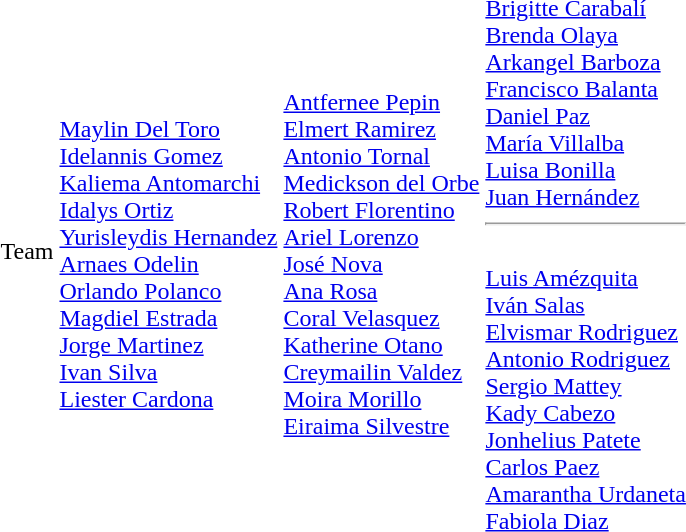<table>
<tr>
<td>Team</td>
<td><br><a href='#'>Maylin Del Toro</a><br><a href='#'>Idelannis Gomez</a><br><a href='#'>Kaliema Antomarchi</a><br><a href='#'>Idalys Ortiz</a><br><a href='#'>Yurisleydis Hernandez</a><br><a href='#'>Arnaes Odelin</a><br><a href='#'>Orlando Polanco</a><br><a href='#'>Magdiel Estrada</a><br><a href='#'>Jorge Martinez</a><br><a href='#'>Ivan Silva</a><br><a href='#'>Liester Cardona</a></td>
<td><br><a href='#'>Antfernee Pepin</a><br><a href='#'>Elmert Ramirez</a><br><a href='#'>Antonio Tornal</a><br><a href='#'>Medickson del Orbe</a><br><a href='#'>Robert Florentino</a><br><a href='#'>Ariel Lorenzo</a><br><a href='#'>José Nova</a><br><a href='#'>Ana Rosa</a><br><a href='#'>Coral Velasquez</a><br><a href='#'>Katherine Otano</a><br><a href='#'>Creymailin Valdez</a><br><a href='#'>Moira Morillo</a><br><a href='#'>Eiraima Silvestre</a></td>
<td><br><a href='#'>Brigitte Carabalí</a><br><a href='#'>Brenda Olaya</a><br><a href='#'>Arkangel Barboza</a><br><a href='#'>Francisco Balanta</a><br><a href='#'>Daniel Paz</a><br><a href='#'>María Villalba</a><br><a href='#'>Luisa Bonilla</a><br><a href='#'>Juan Hernández</a><hr><br><a href='#'>Luis Amézquita</a><br><a href='#'>Iván Salas</a><br><a href='#'>Elvismar Rodriguez</a><br><a href='#'>Antonio Rodriguez</a><br><a href='#'>Sergio Mattey</a><br><a href='#'>Kady Cabezo</a><br><a href='#'>Jonhelius Patete</a><br><a href='#'>Carlos Paez</a><br><a href='#'>Amarantha Urdaneta</a><br><a href='#'>Fabiola Diaz</a></td>
</tr>
</table>
